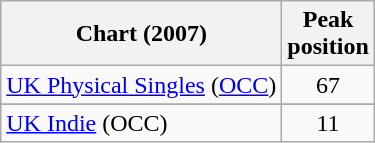<table class="wikitable sortable plainrowheaders">
<tr>
<th scope="col">Chart (2007)</th>
<th scope="col">Peak<br>position</th>
</tr>
<tr>
<td align="left"><a href='#'>UK Physical Singles</a> (<a href='#'>OCC</a>)</td>
<td align="center">67</td>
</tr>
<tr>
</tr>
<tr>
<td align="left"><a href='#'>UK Indie</a> (OCC)</td>
<td align="center">11</td>
</tr>
</table>
